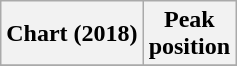<table class="wikitable plainrowheaders" style="text-align:center">
<tr>
<th scope="col">Chart (2018)</th>
<th scope="col">Peak<br> position</th>
</tr>
<tr>
</tr>
</table>
